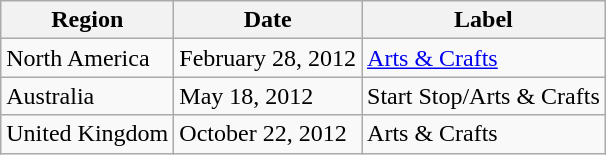<table class="wikitable plainrowheaders">
<tr>
<th scope="col">Region</th>
<th scope="col">Date</th>
<th scope="col">Label</th>
</tr>
<tr>
<td>North America</td>
<td>February 28, 2012</td>
<td><a href='#'>Arts & Crafts</a></td>
</tr>
<tr>
<td>Australia</td>
<td>May 18, 2012</td>
<td>Start Stop/Arts & Crafts</td>
</tr>
<tr>
<td>United Kingdom</td>
<td>October 22, 2012</td>
<td>Arts & Crafts</td>
</tr>
</table>
